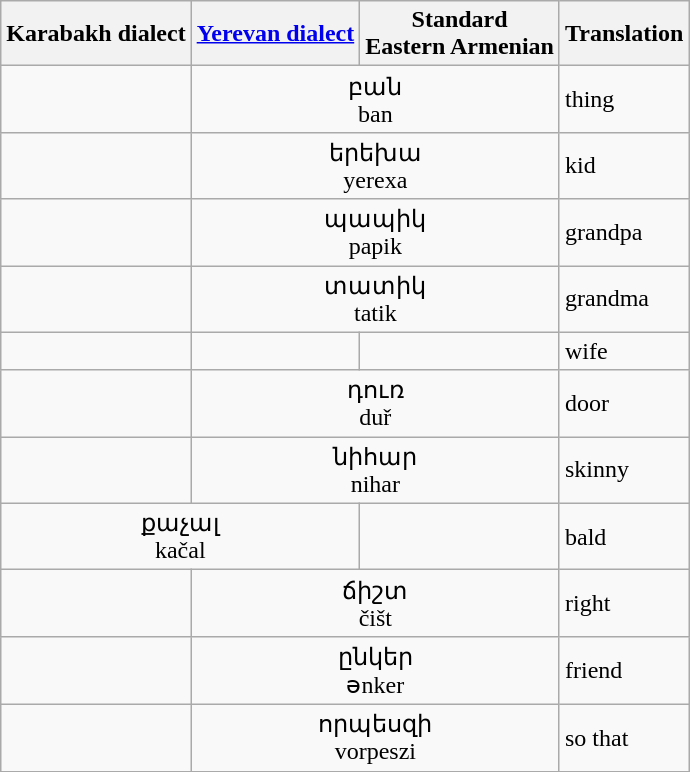<table class="wikitable">
<tr>
<th>Karabakh dialect</th>
<th><a href='#'>Yerevan dialect</a></th>
<th>Standard <br>Eastern Armenian</th>
<th>Translation</th>
</tr>
<tr>
<td></td>
<td colspan="2" style="text-align:center;">բան <br>ban</td>
<td>thing</td>
</tr>
<tr>
<td></td>
<td colspan="2" style="text-align:center;">երեխա <br> yerexa</td>
<td>kid</td>
</tr>
<tr>
<td></td>
<td colspan="2" style="text-align:center;">պապիկ  <br> papik</td>
<td>grandpa</td>
</tr>
<tr>
<td></td>
<td colspan="2" style="text-align:center;">տատիկ <br>tatik</td>
<td>grandma</td>
</tr>
<tr>
<td></td>
<td></td>
<td></td>
<td>wife</td>
</tr>
<tr>
<td></td>
<td colspan="2" style="text-align:center;">դուռ<br>duř</td>
<td>door</td>
</tr>
<tr>
<td></td>
<td colspan="2" style="text-align:center;">նիհար <br> nihar</td>
<td>skinny</td>
</tr>
<tr>
<td colspan="2" style="text-align:center;">քաչալ <br>kačal</td>
<td></td>
<td>bald</td>
</tr>
<tr>
<td></td>
<td colspan="2" style="text-align:center;">ճիշտ <br>čišt</td>
<td>right</td>
</tr>
<tr>
<td></td>
<td colspan="2" style="text-align:center;">ընկեր<br>ənker</td>
<td>friend</td>
</tr>
<tr>
<td></td>
<td colspan="2" style="text-align:center;">որպեսզի <br> vorpeszi</td>
<td>so that</td>
</tr>
<tr>
</tr>
</table>
